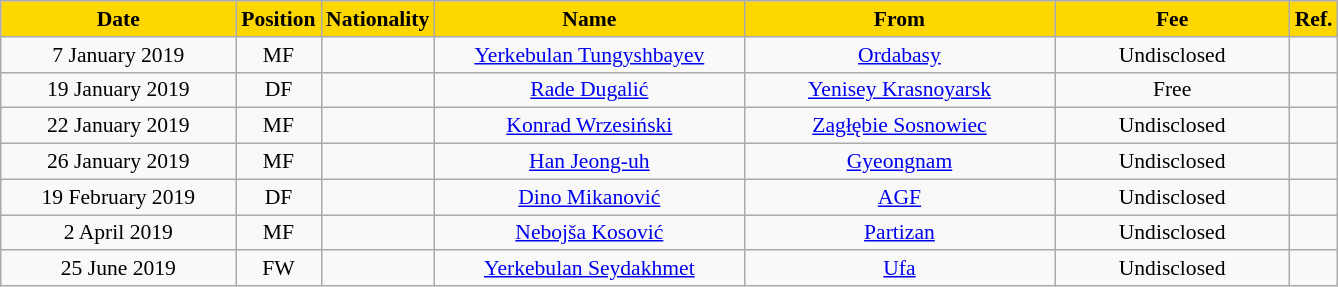<table class="wikitable"  style="text-align:center; font-size:90%; ">
<tr>
<th style="background:#FFD700; color:#000000; width:150px;">Date</th>
<th style="background:#FFD700; color:#000000; width:50px;">Position</th>
<th style="background:#FFD700; color:#000000; width:50px;">Nationality</th>
<th style="background:#FFD700; color:#000000; width:200px;">Name</th>
<th style="background:#FFD700; color:#000000; width:200px;">From</th>
<th style="background:#FFD700; color:#000000; width:150px;">Fee</th>
<th style="background:#FFD700; color:#000000; width:25px;">Ref.</th>
</tr>
<tr>
<td>7 January 2019</td>
<td>MF</td>
<td></td>
<td><a href='#'>Yerkebulan Tungyshbayev</a></td>
<td><a href='#'>Ordabasy</a></td>
<td>Undisclosed</td>
<td></td>
</tr>
<tr>
<td>19 January 2019</td>
<td>DF</td>
<td></td>
<td><a href='#'>Rade Dugalić</a></td>
<td><a href='#'>Yenisey Krasnoyarsk</a></td>
<td>Free</td>
<td></td>
</tr>
<tr>
<td>22 January 2019</td>
<td>MF</td>
<td></td>
<td><a href='#'>Konrad Wrzesiński</a></td>
<td><a href='#'>Zagłębie Sosnowiec</a></td>
<td>Undisclosed</td>
<td></td>
</tr>
<tr>
<td>26 January 2019</td>
<td>MF</td>
<td></td>
<td><a href='#'>Han Jeong-uh</a></td>
<td><a href='#'>Gyeongnam</a></td>
<td>Undisclosed</td>
<td></td>
</tr>
<tr>
<td>19 February 2019</td>
<td>DF</td>
<td></td>
<td><a href='#'>Dino Mikanović</a></td>
<td><a href='#'>AGF</a></td>
<td>Undisclosed</td>
<td></td>
</tr>
<tr>
<td>2 April 2019</td>
<td>MF</td>
<td></td>
<td><a href='#'>Nebojša Kosović</a></td>
<td><a href='#'>Partizan</a></td>
<td>Undisclosed</td>
<td></td>
</tr>
<tr>
<td>25 June 2019</td>
<td>FW</td>
<td></td>
<td><a href='#'>Yerkebulan Seydakhmet</a></td>
<td><a href='#'>Ufa</a></td>
<td>Undisclosed</td>
<td></td>
</tr>
</table>
